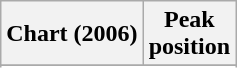<table class="wikitable sortable plainrowheaders">
<tr>
<th>Chart (2006)</th>
<th>Peak <br> position</th>
</tr>
<tr>
</tr>
<tr>
</tr>
</table>
